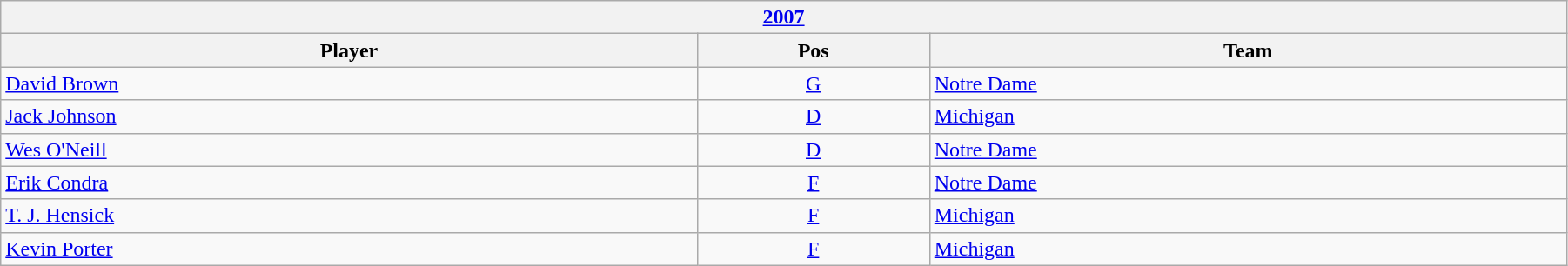<table class="wikitable" width=95%>
<tr>
<th colspan=3><a href='#'>2007</a></th>
</tr>
<tr>
<th>Player</th>
<th>Pos</th>
<th>Team</th>
</tr>
<tr>
<td><a href='#'>David Brown</a></td>
<td style="text-align:center;"><a href='#'>G</a></td>
<td><a href='#'>Notre Dame</a></td>
</tr>
<tr>
<td><a href='#'>Jack Johnson</a></td>
<td style="text-align:center;"><a href='#'>D</a></td>
<td><a href='#'>Michigan</a></td>
</tr>
<tr>
<td><a href='#'>Wes O'Neill</a></td>
<td style="text-align:center;"><a href='#'>D</a></td>
<td><a href='#'>Notre Dame</a></td>
</tr>
<tr>
<td><a href='#'>Erik Condra</a></td>
<td style="text-align:center;"><a href='#'>F</a></td>
<td><a href='#'>Notre Dame</a></td>
</tr>
<tr>
<td><a href='#'>T. J. Hensick</a></td>
<td style="text-align:center;"><a href='#'>F</a></td>
<td><a href='#'>Michigan</a></td>
</tr>
<tr>
<td><a href='#'>Kevin Porter</a></td>
<td style="text-align:center;"><a href='#'>F</a></td>
<td><a href='#'>Michigan</a></td>
</tr>
</table>
